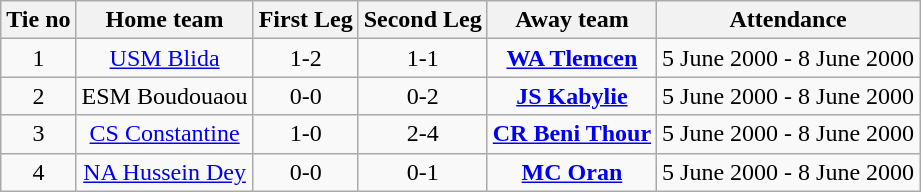<table class="wikitable" style="text-align:center">
<tr>
<th>Tie no</th>
<th>Home team</th>
<th>First Leg</th>
<th>Second Leg</th>
<th>Away team</th>
<th>Attendance</th>
</tr>
<tr>
<td>1</td>
<td><a href='#'>USM Blida</a></td>
<td>1-2</td>
<td>1-1</td>
<td><strong><a href='#'>WA Tlemcen</a></strong></td>
<td>5 June 2000 - 8 June 2000</td>
</tr>
<tr>
<td>2</td>
<td>ESM Boudouaou</td>
<td>0-0</td>
<td>0-2</td>
<td><strong><a href='#'>JS Kabylie</a></strong></td>
<td>5 June 2000 - 8 June 2000</td>
</tr>
<tr>
<td>3</td>
<td><a href='#'>CS Constantine</a></td>
<td>1-0</td>
<td>2-4</td>
<td><strong><a href='#'>CR Beni Thour</a></strong></td>
<td>5 June 2000 - 8 June 2000</td>
</tr>
<tr>
<td>4</td>
<td><a href='#'>NA Hussein Dey</a></td>
<td>0-0</td>
<td>0-1</td>
<td><strong><a href='#'>MC Oran</a></strong></td>
<td>5 June 2000 - 8 June 2000</td>
</tr>
</table>
